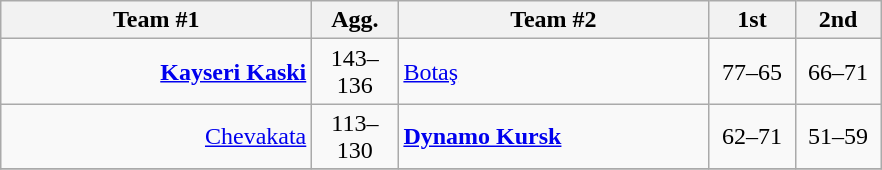<table class=wikitable style="text-align:center">
<tr>
<th width=200>Team #1</th>
<th width=50>Agg.</th>
<th width=200>Team #2</th>
<th width=50>1st</th>
<th width=50>2nd</th>
</tr>
<tr>
<td align=right><strong><a href='#'>Kayseri Kaski</a></strong> </td>
<td align=center>143–136</td>
<td align=left> <a href='#'>Botaş</a></td>
<td align=center>77–65</td>
<td align=center>66–71</td>
</tr>
<tr>
<td align=right><a href='#'>Chevakata</a> </td>
<td align=center>113–130</td>
<td align=left> <strong><a href='#'>Dynamo Kursk</a></strong></td>
<td align=center>62–71</td>
<td align=center>51–59</td>
</tr>
<tr>
</tr>
</table>
